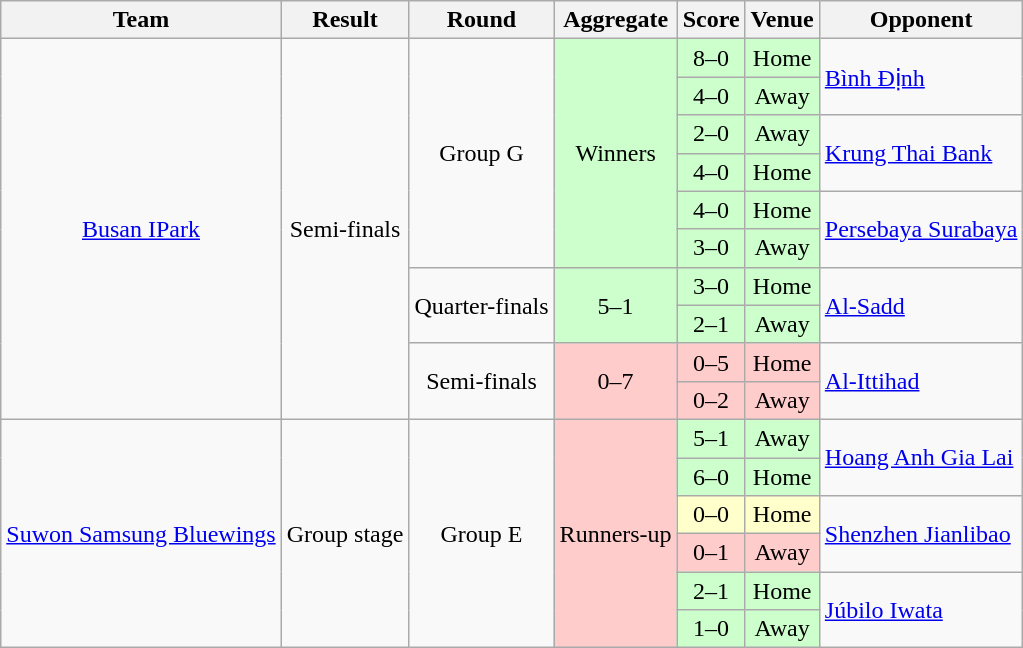<table class="wikitable" style="text-align:center;">
<tr>
<th>Team</th>
<th>Result</th>
<th>Round</th>
<th>Aggregate</th>
<th>Score</th>
<th>Venue</th>
<th>Opponent</th>
</tr>
<tr>
<td rowspan="10"><a href='#'>Busan IPark</a></td>
<td rowspan="10">Semi-finals</td>
<td rowspan="6">Group G</td>
<td rowspan="6" bgcolor="#cfc">Winners</td>
<td bgcolor="#cfc">8–0</td>
<td bgcolor="#cfc">Home</td>
<td rowspan="2" align="left"> <a href='#'>Bình Định</a></td>
</tr>
<tr>
<td bgcolor="#cfc">4–0</td>
<td bgcolor="#cfc">Away</td>
</tr>
<tr>
<td bgcolor="#cfc">2–0</td>
<td bgcolor="#cfc">Away</td>
<td rowspan="2" align="left"> <a href='#'>Krung Thai Bank</a></td>
</tr>
<tr>
<td bgcolor="#cfc">4–0</td>
<td bgcolor="#cfc">Home</td>
</tr>
<tr>
<td bgcolor="#cfc">4–0</td>
<td bgcolor="#cfc">Home</td>
<td rowspan="2" align="left"> <a href='#'>Persebaya Surabaya</a></td>
</tr>
<tr>
<td bgcolor="#cfc">3–0</td>
<td bgcolor="#cfc">Away</td>
</tr>
<tr>
<td rowspan="2">Quarter-finals</td>
<td rowspan="2" bgcolor="#cfc">5–1</td>
<td bgcolor="#cfc">3–0</td>
<td bgcolor="#cfc">Home</td>
<td rowspan="2" align="left"> <a href='#'>Al-Sadd</a></td>
</tr>
<tr>
<td bgcolor="#cfc">2–1</td>
<td bgcolor="#cfc">Away</td>
</tr>
<tr>
<td rowspan="2">Semi-finals</td>
<td rowspan="2" bgcolor="#fcc">0–7</td>
<td bgcolor="#fcc">0–5</td>
<td bgcolor="#fcc">Home</td>
<td rowspan="2" align="left"> <a href='#'>Al-Ittihad</a></td>
</tr>
<tr>
<td bgcolor="#fcc">0–2</td>
<td bgcolor="#fcc">Away</td>
</tr>
<tr>
<td rowspan="6"><a href='#'>Suwon Samsung Bluewings</a></td>
<td rowspan="6">Group stage</td>
<td rowspan="6">Group E</td>
<td rowspan="6" bgcolor="#fcc">Runners-up</td>
<td bgcolor="#cfc">5–1</td>
<td bgcolor="#cfc">Away</td>
<td rowspan="2" align="left"> <a href='#'>Hoang Anh Gia Lai</a></td>
</tr>
<tr>
<td bgcolor="#cfc">6–0</td>
<td bgcolor="#cfc">Home</td>
</tr>
<tr>
<td bgcolor="#ffc">0–0</td>
<td bgcolor="#ffc">Home</td>
<td rowspan="2" align="left"> <a href='#'>Shenzhen Jianlibao</a></td>
</tr>
<tr>
<td bgcolor="#fcc">0–1</td>
<td bgcolor="#fcc">Away</td>
</tr>
<tr>
<td bgcolor="#cfc">2–1</td>
<td bgcolor="#cfc">Home</td>
<td rowspan="2" align="left"> <a href='#'>Júbilo Iwata</a></td>
</tr>
<tr>
<td bgcolor="#cfc">1–0</td>
<td bgcolor="#cfc">Away</td>
</tr>
</table>
